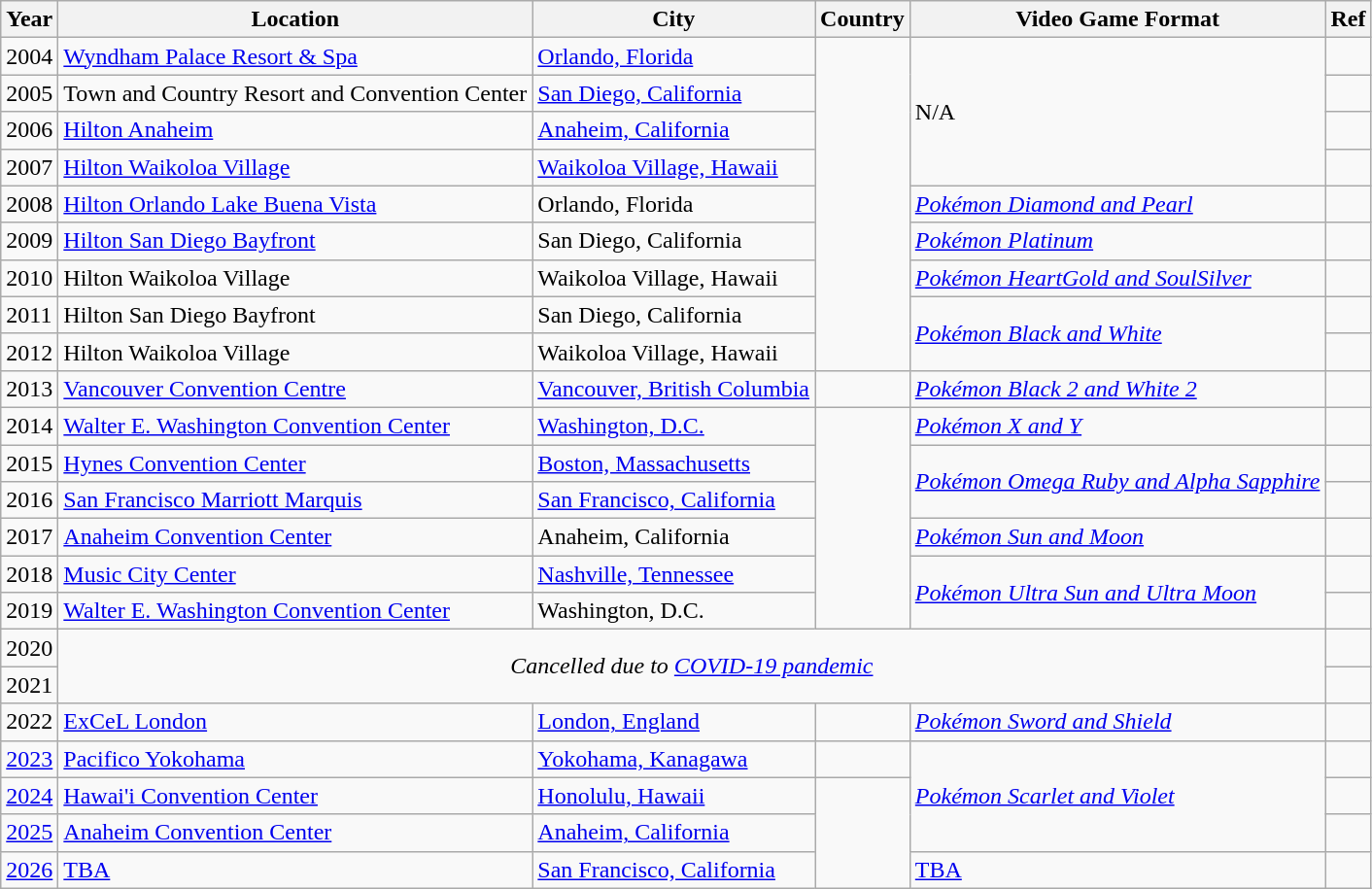<table class="wikitable sortable">
<tr>
<th>Year</th>
<th>Location</th>
<th>City</th>
<th>Country</th>
<th>Video Game Format</th>
<th>Ref</th>
</tr>
<tr>
<td>2004</td>
<td><a href='#'>Wyndham Palace Resort & Spa</a></td>
<td><a href='#'>Orlando, Florida</a></td>
<td rowspan="9"></td>
<td rowspan="4">N/A</td>
<td></td>
</tr>
<tr>
<td>2005</td>
<td>Town and Country Resort and Convention Center</td>
<td><a href='#'>San Diego, California</a></td>
<td></td>
</tr>
<tr>
<td>2006</td>
<td><a href='#'>Hilton Anaheim</a></td>
<td><a href='#'>Anaheim, California</a></td>
<td></td>
</tr>
<tr>
<td>2007</td>
<td><a href='#'>Hilton Waikoloa Village</a></td>
<td><a href='#'>Waikoloa Village, Hawaii</a></td>
<td></td>
</tr>
<tr>
<td>2008</td>
<td><a href='#'>Hilton Orlando Lake Buena Vista</a></td>
<td>Orlando, Florida</td>
<td><em><a href='#'>Pokémon Diamond and Pearl</a></em></td>
<td></td>
</tr>
<tr>
<td>2009</td>
<td><a href='#'>Hilton San Diego Bayfront</a></td>
<td>San Diego, California</td>
<td><em><a href='#'>Pokémon Platinum</a></em></td>
<td></td>
</tr>
<tr>
<td>2010</td>
<td>Hilton Waikoloa Village</td>
<td>Waikoloa Village, Hawaii</td>
<td><em><a href='#'>Pokémon HeartGold and SoulSilver</a></em></td>
<td></td>
</tr>
<tr>
<td>2011</td>
<td>Hilton San Diego Bayfront</td>
<td>San Diego, California</td>
<td rowspan="2"><em><a href='#'>Pokémon Black and White</a></em></td>
<td></td>
</tr>
<tr>
<td>2012</td>
<td>Hilton Waikoloa Village</td>
<td>Waikoloa Village, Hawaii</td>
<td></td>
</tr>
<tr>
<td>2013</td>
<td><a href='#'>Vancouver Convention Centre</a></td>
<td><a href='#'>Vancouver, British Columbia</a></td>
<td></td>
<td><em><a href='#'>Pokémon Black 2 and White 2</a></em></td>
<td></td>
</tr>
<tr>
<td>2014</td>
<td><a href='#'>Walter E. Washington Convention Center</a></td>
<td><a href='#'>Washington, D.C.</a></td>
<td rowspan="6"></td>
<td><em><a href='#'>Pokémon X and Y</a></em></td>
<td></td>
</tr>
<tr>
<td>2015</td>
<td><a href='#'>Hynes Convention Center</a></td>
<td><a href='#'>Boston, Massachusetts</a></td>
<td rowspan="2"><em><a href='#'>Pokémon Omega Ruby and Alpha Sapphire</a></em></td>
<td></td>
</tr>
<tr>
<td>2016</td>
<td><a href='#'>San Francisco Marriott Marquis</a></td>
<td><a href='#'>San Francisco, California</a></td>
<td></td>
</tr>
<tr>
<td>2017</td>
<td><a href='#'>Anaheim Convention Center</a></td>
<td>Anaheim, California</td>
<td><em><a href='#'>Pokémon Sun and Moon</a></em></td>
<td></td>
</tr>
<tr>
<td>2018</td>
<td><a href='#'>Music City Center</a></td>
<td><a href='#'>Nashville, Tennessee</a></td>
<td rowspan="2"><em><a href='#'>Pokémon Ultra Sun and Ultra Moon</a></em></td>
<td></td>
</tr>
<tr>
<td>2019</td>
<td><a href='#'>Walter E. Washington Convention Center</a></td>
<td>Washington, D.C.</td>
<td></td>
</tr>
<tr>
<td>2020</td>
<td rowspan="2" colspan="4" style="text-align: center;"><em>Cancelled due to <a href='#'>COVID-19 pandemic</a></em></td>
<td></td>
</tr>
<tr>
<td>2021</td>
<td></td>
</tr>
<tr>
<td>2022</td>
<td><a href='#'>ExCeL London</a></td>
<td><a href='#'>London, England</a></td>
<td></td>
<td><em><a href='#'>Pokémon Sword and Shield</a></em></td>
<td></td>
</tr>
<tr>
<td><a href='#'>2023</a></td>
<td><a href='#'>Pacifico Yokohama</a></td>
<td><a href='#'>Yokohama, Kanagawa</a></td>
<td></td>
<td rowspan="3"><em><a href='#'>Pokémon Scarlet and Violet</a></em></td>
<td></td>
</tr>
<tr>
<td><a href='#'>2024</a></td>
<td><a href='#'>Hawai'i Convention Center</a></td>
<td><a href='#'>Honolulu, Hawaii</a></td>
<td rowspan="3"></td>
<td></td>
</tr>
<tr>
<td><a href='#'>2025</a></td>
<td><a href='#'>Anaheim Convention Center</a></td>
<td><a href='#'>Anaheim, California</a></td>
<td></td>
</tr>
<tr>
<td><a href='#'>2026</a></td>
<td><a href='#'>TBA</a></td>
<td><a href='#'>San Francisco, California</a></td>
<td><a href='#'>TBA</a></td>
<td></td>
</tr>
</table>
